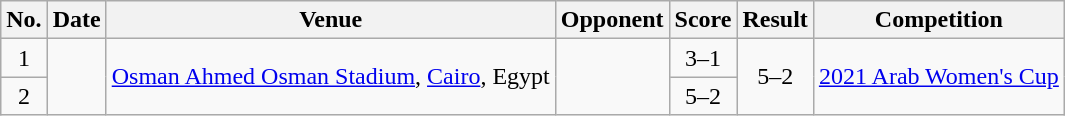<table class="wikitable sortable">
<tr>
<th scope="col">No.</th>
<th scope="col">Date</th>
<th scope="col">Venue</th>
<th scope="col">Opponent</th>
<th scope="col">Score</th>
<th scope="col">Result</th>
<th scope="col">Competition</th>
</tr>
<tr>
<td align="center">1</td>
<td rowspan="2"></td>
<td rowspan="2"><a href='#'>Osman Ahmed Osman Stadium</a>, <a href='#'>Cairo</a>, Egypt</td>
<td rowspan="2"></td>
<td align="center">3–1</td>
<td rowspan="2" align="center">5–2</td>
<td rowspan="2"><a href='#'>2021 Arab Women's Cup</a></td>
</tr>
<tr>
<td align="center">2</td>
<td align="center">5–2</td>
</tr>
</table>
